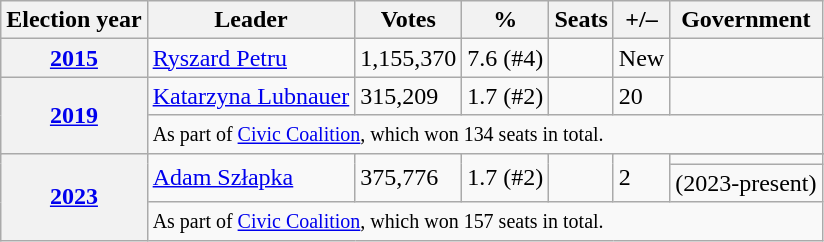<table class=wikitable>
<tr>
<th>Election year</th>
<th>Leader</th>
<th>Votes</th>
<th>%</th>
<th>Seats</th>
<th>+/–</th>
<th>Government</th>
</tr>
<tr>
<th><a href='#'>2015</a></th>
<td><a href='#'>Ryszard Petru</a></td>
<td>1,155,370</td>
<td>7.6 (#4)</td>
<td></td>
<td>New</td>
<td></td>
</tr>
<tr>
<th rowspan="2"><a href='#'>2019</a></th>
<td><a href='#'>Katarzyna Lubnauer</a></td>
<td>315,209</td>
<td>1.7 (#2)</td>
<td></td>
<td> 20</td>
<td></td>
</tr>
<tr>
<td colspan="6"><small>As part of <a href='#'>Civic Coalition</a>, which won 134 seats in total.</small></td>
</tr>
<tr>
<th rowspan="4"><a href='#'>2023</a></th>
<td rowspan="3"><a href='#'>Adam Szłapka</a></td>
<td rowspan="3">375,776</td>
<td rowspan="3">1.7 (#2)</td>
<td rowspan="3"></td>
<td rowspan="3"> 2</td>
</tr>
<tr>
<td></td>
</tr>
<tr>
<td> (2023-present)</td>
</tr>
<tr>
<td colspan="8"><small>As part of <a href='#'>Civic Coalition</a>, which won 157 seats in total.</small></td>
</tr>
</table>
